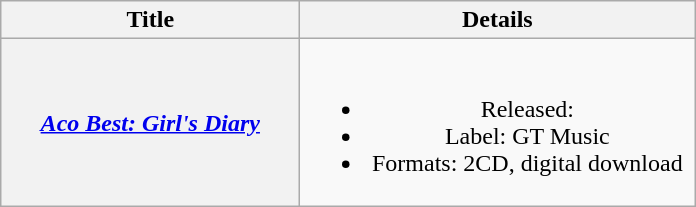<table class="wikitable plainrowheaders" style="text-align:center;">
<tr>
<th scope="col" style="width:12em;">Title</th>
<th scope="col" style="width:16em;">Details</th>
</tr>
<tr>
<th scope="row"><em><a href='#'>Aco Best: Girl's Diary</a></em></th>
<td><br><ul><li>Released: </li><li>Label: GT Music</li><li>Formats: 2CD, digital download</li></ul></td>
</tr>
</table>
